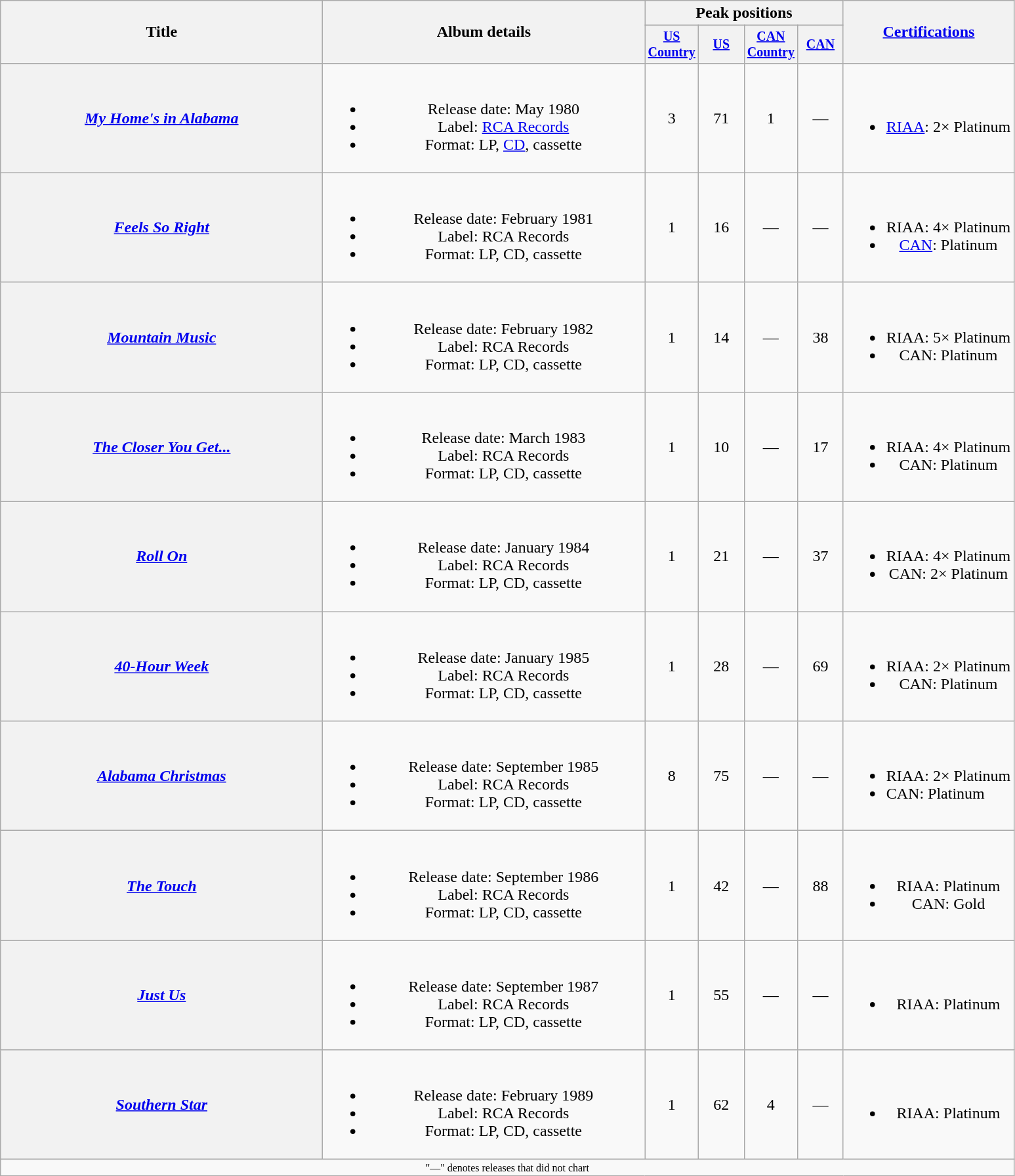<table class="wikitable plainrowheaders" style="text-align:center;">
<tr>
<th rowspan="2" style="width:20em;">Title</th>
<th rowspan="2" style="width:20em;">Album details</th>
<th colspan="4">Peak positions</th>
<th rowspan="2"><a href='#'>Certifications</a></th>
</tr>
<tr style="font-size:smaller;">
<th width="40"><a href='#'>US Country</a><br></th>
<th width="40"><a href='#'>US</a><br></th>
<th width="40"><a href='#'>CAN Country</a><br></th>
<th width="40"><a href='#'>CAN</a><br></th>
</tr>
<tr>
<th scope="row"><em><a href='#'>My Home's in Alabama</a></em></th>
<td><br><ul><li>Release date: May 1980</li><li>Label: <a href='#'>RCA Records</a></li><li>Format: LP, <a href='#'>CD</a>, cassette</li></ul></td>
<td>3</td>
<td>71</td>
<td>1</td>
<td>—</td>
<td><br><ul><li><a href='#'>RIAA</a>: 2× Platinum</li></ul></td>
</tr>
<tr>
<th scope="row"><em><a href='#'>Feels So Right</a></em></th>
<td><br><ul><li>Release date: February 1981</li><li>Label: RCA Records</li><li>Format: LP, CD, cassette</li></ul></td>
<td>1</td>
<td>16</td>
<td>—</td>
<td>—</td>
<td><br><ul><li>RIAA: 4× Platinum</li><li><a href='#'>CAN</a>: Platinum</li></ul></td>
</tr>
<tr>
<th scope="row"><em><a href='#'>Mountain Music</a></em></th>
<td><br><ul><li>Release date: February 1982</li><li>Label: RCA Records</li><li>Format: LP, CD, cassette</li></ul></td>
<td>1</td>
<td>14</td>
<td>—</td>
<td>38</td>
<td><br><ul><li>RIAA: 5× Platinum</li><li>CAN: Platinum</li></ul></td>
</tr>
<tr>
<th scope="row"><em><a href='#'>The Closer You Get...</a></em></th>
<td><br><ul><li>Release date: March 1983</li><li>Label: RCA Records</li><li>Format: LP, CD, cassette</li></ul></td>
<td>1</td>
<td>10</td>
<td>—</td>
<td>17</td>
<td><br><ul><li>RIAA: 4× Platinum</li><li>CAN: Platinum</li></ul></td>
</tr>
<tr>
<th scope="row"><em><a href='#'>Roll On</a></em></th>
<td><br><ul><li>Release date: January 1984</li><li>Label: RCA Records</li><li>Format: LP, CD, cassette</li></ul></td>
<td>1</td>
<td>21</td>
<td>—</td>
<td>37</td>
<td><br><ul><li>RIAA: 4× Platinum</li><li>CAN: 2× Platinum</li></ul></td>
</tr>
<tr>
<th scope="row"><em><a href='#'>40-Hour Week</a></em></th>
<td><br><ul><li>Release date: January 1985</li><li>Label: RCA Records</li><li>Format: LP, CD, cassette</li></ul></td>
<td>1</td>
<td>28</td>
<td>—</td>
<td>69</td>
<td><br><ul><li>RIAA: 2× Platinum</li><li>CAN: Platinum</li></ul></td>
</tr>
<tr>
<th scope="row"><em><a href='#'>Alabama Christmas</a></em></th>
<td><br><ul><li>Release date: September 1985</li><li>Label: RCA Records</li><li>Format: LP, CD, cassette</li></ul></td>
<td>8</td>
<td>75</td>
<td>—</td>
<td>—</td>
<td align="left"><br><ul><li>RIAA: 2× Platinum</li><li>CAN: Platinum</li></ul></td>
</tr>
<tr>
<th scope="row"><em><a href='#'>The Touch</a></em></th>
<td><br><ul><li>Release date: September 1986</li><li>Label: RCA Records</li><li>Format: LP, CD, cassette</li></ul></td>
<td>1</td>
<td>42</td>
<td>—</td>
<td>88</td>
<td><br><ul><li>RIAA: Platinum</li><li>CAN: Gold</li></ul></td>
</tr>
<tr>
<th scope="row"><em><a href='#'>Just Us</a></em></th>
<td><br><ul><li>Release date: September 1987</li><li>Label: RCA Records</li><li>Format: LP, CD, cassette</li></ul></td>
<td>1</td>
<td>55</td>
<td>—</td>
<td>—</td>
<td><br><ul><li>RIAA: Platinum</li></ul></td>
</tr>
<tr>
<th scope="row"><em><a href='#'>Southern Star</a></em></th>
<td><br><ul><li>Release date: February 1989</li><li>Label: RCA Records</li><li>Format: LP, CD, cassette</li></ul></td>
<td>1</td>
<td>62</td>
<td>4</td>
<td>—</td>
<td><br><ul><li>RIAA: Platinum</li></ul></td>
</tr>
<tr>
<td colspan="7" style="font-size:8pt">"—" denotes releases that did not chart</td>
</tr>
</table>
